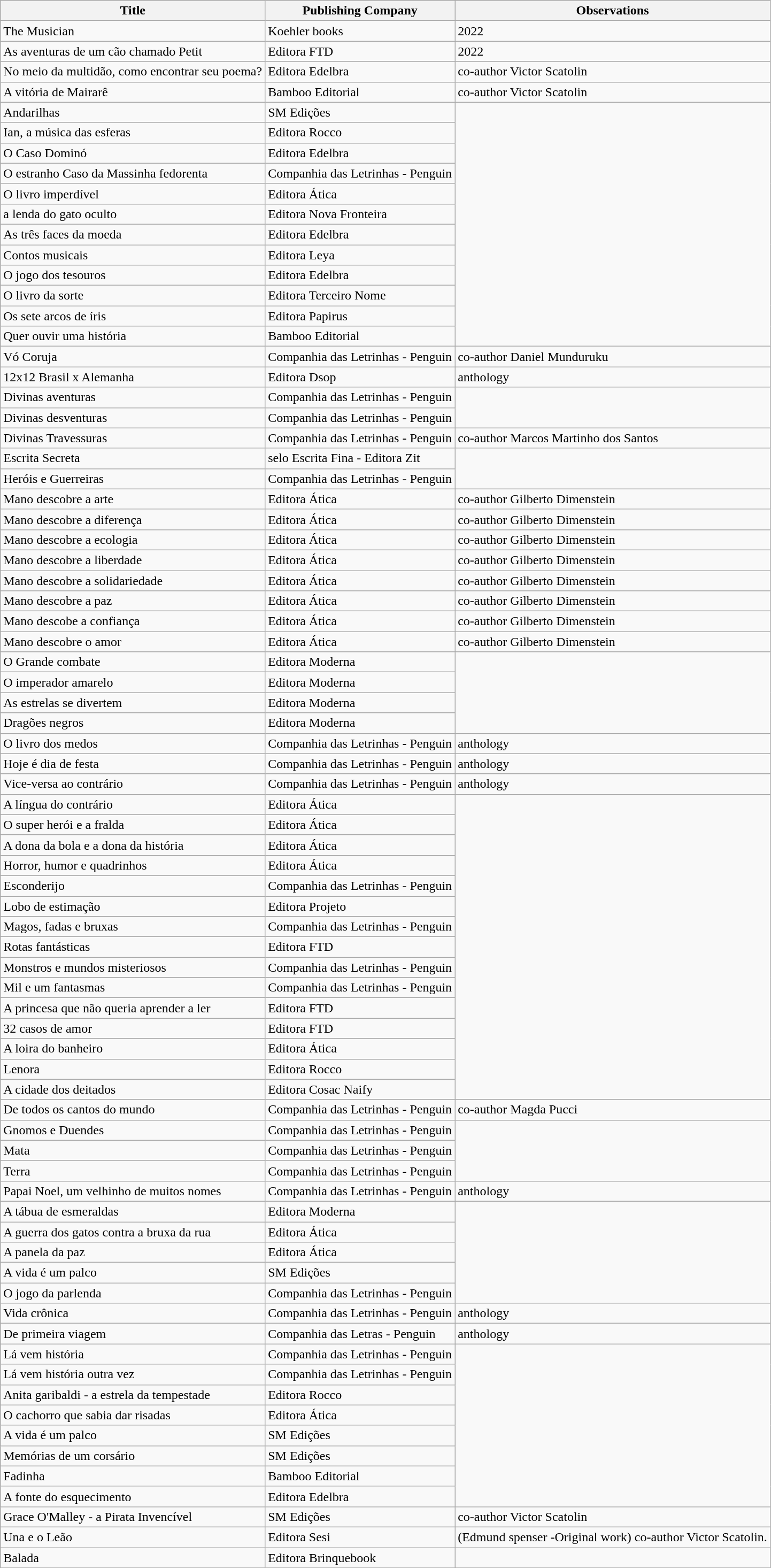<table class="wikitable">
<tr>
<th>Title</th>
<th>Publishing Company</th>
<th>Observations</th>
</tr>
<tr>
<td>The Musician</td>
<td>Koehler books</td>
<td>2022</td>
</tr>
<tr>
<td>As aventuras de um cão chamado Petit</td>
<td>Editora FTD</td>
<td>2022</td>
</tr>
<tr>
<td>No meio da multidão, como encontrar seu poema?</td>
<td>Editora Edelbra</td>
<td>co-author Victor Scatolin</td>
</tr>
<tr>
<td>A vitória de Mairarê</td>
<td>Bamboo Editorial</td>
<td>co-author Victor Scatolin</td>
</tr>
<tr>
<td>Andarilhas</td>
<td>SM Edições</td>
</tr>
<tr>
<td>Ian, a música das esferas</td>
<td>Editora Rocco</td>
</tr>
<tr>
<td>O Caso Dominó</td>
<td>Editora Edelbra</td>
</tr>
<tr>
<td>O estranho Caso da Massinha fedorenta</td>
<td>Companhia das Letrinhas - Penguin</td>
</tr>
<tr>
<td>O livro imperdível</td>
<td>Editora Ática</td>
</tr>
<tr>
<td>a lenda do gato oculto</td>
<td>Editora Nova Fronteira</td>
</tr>
<tr>
<td>As três faces da moeda</td>
<td>Editora Edelbra</td>
</tr>
<tr>
<td>Contos musicais</td>
<td>Editora Leya</td>
</tr>
<tr>
<td>O jogo dos tesouros</td>
<td>Editora Edelbra</td>
</tr>
<tr>
<td>O livro da sorte</td>
<td>Editora Terceiro Nome</td>
</tr>
<tr>
<td>Os sete arcos de íris</td>
<td>Editora Papirus</td>
</tr>
<tr>
<td>Quer ouvir uma história</td>
<td>Bamboo Editorial</td>
</tr>
<tr>
<td>Vó Coruja</td>
<td>Companhia das Letrinhas - Penguin</td>
<td>co-author Daniel Munduruku</td>
</tr>
<tr>
<td>12x12 Brasil x Alemanha</td>
<td>Editora Dsop</td>
<td>anthology</td>
</tr>
<tr>
<td>Divinas aventuras</td>
<td>Companhia das Letrinhas - Penguin</td>
</tr>
<tr>
<td>Divinas desventuras</td>
<td>Companhia das Letrinhas - Penguin</td>
</tr>
<tr>
<td>Divinas Travessuras</td>
<td>Companhia das Letrinhas - Penguin</td>
<td>co-author Marcos Martinho dos Santos</td>
</tr>
<tr>
<td>Escrita Secreta</td>
<td>selo Escrita Fina - Editora Zit</td>
</tr>
<tr>
<td>Heróis e Guerreiras</td>
<td>Companhia das Letrinhas - Penguin</td>
</tr>
<tr>
<td>Mano descobre a arte</td>
<td>Editora Ática</td>
<td>co-author Gilberto Dimenstein</td>
</tr>
<tr>
<td>Mano descobre a diferença</td>
<td>Editora Ática</td>
<td>co-author Gilberto Dimenstein</td>
</tr>
<tr>
<td>Mano descobre a ecologia</td>
<td>Editora Ática</td>
<td>co-author Gilberto Dimenstein</td>
</tr>
<tr>
<td>Mano descobre a liberdade</td>
<td>Editora Ática</td>
<td>co-author Gilberto Dimenstein</td>
</tr>
<tr>
<td>Mano descobre a solidariedade</td>
<td>Editora Ática</td>
<td>co-author Gilberto Dimenstein</td>
</tr>
<tr>
<td>Mano descobre a paz</td>
<td>Editora Ática</td>
<td>co-author Gilberto Dimenstein</td>
</tr>
<tr>
<td>Mano descobe a confiança</td>
<td>Editora Ática</td>
<td>co-author Gilberto Dimenstein</td>
</tr>
<tr>
<td>Mano descobre o amor</td>
<td>Editora Ática</td>
<td>co-author Gilberto Dimenstein</td>
</tr>
<tr>
<td>O Grande combate</td>
<td>Editora Moderna</td>
</tr>
<tr>
<td>O imperador amarelo</td>
<td>Editora Moderna</td>
</tr>
<tr>
<td>As estrelas se divertem</td>
<td>Editora Moderna</td>
</tr>
<tr>
<td>Dragões negros</td>
<td>Editora Moderna</td>
</tr>
<tr>
<td>O livro dos medos</td>
<td>Companhia das Letrinhas - Penguin</td>
<td>anthology</td>
</tr>
<tr>
<td>Hoje é dia de festa</td>
<td>Companhia das Letrinhas - Penguin</td>
<td>anthology</td>
</tr>
<tr>
<td>Vice-versa ao contrário</td>
<td>Companhia das Letrinhas - Penguin</td>
<td>anthology</td>
</tr>
<tr>
<td>A língua do contrário</td>
<td>Editora Ática</td>
</tr>
<tr>
<td>O super herói e a fralda</td>
<td>Editora Ática</td>
</tr>
<tr>
<td>A dona da bola e a dona da história</td>
<td>Editora Ática</td>
</tr>
<tr>
<td>Horror, humor e quadrinhos</td>
<td>Editora Ática</td>
</tr>
<tr>
<td>Esconderijo</td>
<td>Companhia das Letrinhas - Penguin</td>
</tr>
<tr>
<td>Lobo de estimação</td>
<td>Editora Projeto</td>
</tr>
<tr>
<td>Magos, fadas e bruxas</td>
<td>Companhia das Letrinhas - Penguin</td>
</tr>
<tr>
<td>Rotas fantásticas</td>
<td>Editora FTD</td>
</tr>
<tr>
<td>Monstros e mundos misteriosos</td>
<td>Companhia das Letrinhas - Penguin</td>
</tr>
<tr>
<td>Mil e um fantasmas</td>
<td>Companhia das Letrinhas - Penguin</td>
</tr>
<tr>
<td>A princesa que não queria aprender a ler</td>
<td>Editora FTD</td>
</tr>
<tr>
<td>32 casos de amor</td>
<td>Editora FTD</td>
</tr>
<tr>
<td>A loira do banheiro</td>
<td>Editora Ática</td>
</tr>
<tr>
<td>Lenora</td>
<td>Editora Rocco</td>
</tr>
<tr>
<td>A cidade dos deitados</td>
<td>Editora Cosac Naify</td>
</tr>
<tr>
<td>De todos os cantos do mundo</td>
<td>Companhia das Letrinhas - Penguin</td>
<td>co-author Magda  Pucci</td>
</tr>
<tr>
<td>Gnomos e Duendes</td>
<td>Companhia das Letrinhas - Penguin</td>
</tr>
<tr>
<td>Mata</td>
<td>Companhia das Letrinhas - Penguin</td>
</tr>
<tr>
<td>Terra</td>
<td>Companhia das Letrinhas - Penguin</td>
</tr>
<tr>
<td>Papai Noel, um velhinho de muitos nomes</td>
<td>Companhia das Letrinhas - Penguin</td>
<td>anthology</td>
</tr>
<tr>
<td>A tábua de esmeraldas</td>
<td>Editora Moderna</td>
</tr>
<tr>
<td>A guerra dos gatos contra a bruxa da rua</td>
<td>Editora Ática</td>
</tr>
<tr>
<td>A panela da paz</td>
<td>Editora Ática</td>
</tr>
<tr>
<td>A vida é um palco</td>
<td>SM Edições</td>
</tr>
<tr>
<td>O jogo da parlenda</td>
<td>Companhia das Letrinhas - Penguin</td>
</tr>
<tr>
<td>Vida crônica</td>
<td>Companhia das Letrinhas - Penguin</td>
<td>anthology</td>
</tr>
<tr>
<td>De primeira viagem</td>
<td>Companhia das Letras - Penguin</td>
<td>anthology</td>
</tr>
<tr>
<td>Lá vem história</td>
<td>Companhia das Letrinhas - Penguin</td>
</tr>
<tr>
<td>Lá vem história outra vez</td>
<td>Companhia das Letrinhas - Penguin</td>
</tr>
<tr>
<td>Anita garibaldi - a estrela da tempestade</td>
<td>Editora Rocco</td>
</tr>
<tr>
<td>O cachorro que sabia dar risadas</td>
<td>Editora Ática</td>
</tr>
<tr>
<td>A vida é um palco</td>
<td>SM Edições</td>
</tr>
<tr>
<td>Memórias de um corsário</td>
<td>SM Edições</td>
</tr>
<tr>
<td>Fadinha</td>
<td>Bamboo Editorial</td>
</tr>
<tr>
<td>A fonte do esquecimento</td>
<td>Editora Edelbra</td>
</tr>
<tr>
<td>Grace O'Malley - a Pirata Invencível</td>
<td>SM Edições</td>
<td>co-author Victor Scatolin</td>
</tr>
<tr>
<td>Una e o Leão</td>
<td>Editora Sesi</td>
<td>(Edmund spenser -Original work) co-author Victor Scatolin.</td>
</tr>
<tr>
<td>Balada</td>
<td>Editora Brinquebook</td>
</tr>
</table>
